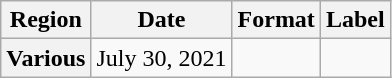<table class="wikitable plainrowheaders">
<tr>
<th>Region</th>
<th>Date</th>
<th>Format</th>
<th>Label</th>
</tr>
<tr>
<th scope="row">Various</th>
<td>July 30, 2021</td>
<td></td>
<td></td>
</tr>
</table>
